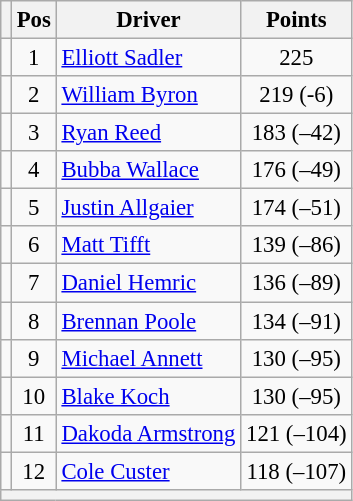<table class="wikitable" style="font-size: 95%;">
<tr>
<th></th>
<th>Pos</th>
<th>Driver</th>
<th>Points</th>
</tr>
<tr>
<td align="left"></td>
<td style="text-align:center;">1</td>
<td><a href='#'>Elliott Sadler</a></td>
<td style="text-align:center;">225</td>
</tr>
<tr>
<td align="left"></td>
<td style="text-align:center;">2</td>
<td><a href='#'>William Byron</a></td>
<td style="text-align:center;">219 (-6)</td>
</tr>
<tr>
<td align="left"></td>
<td style="text-align:center;">3</td>
<td><a href='#'>Ryan Reed</a></td>
<td style="text-align:center;">183 (–42)</td>
</tr>
<tr>
<td align="left"></td>
<td style="text-align:center;">4</td>
<td><a href='#'>Bubba Wallace</a></td>
<td style="text-align:center;">176 (–49)</td>
</tr>
<tr>
<td align="left"></td>
<td style="text-align:center;">5</td>
<td><a href='#'>Justin Allgaier</a></td>
<td style="text-align:center;">174 (–51)</td>
</tr>
<tr>
<td align="left"></td>
<td style="text-align:center;">6</td>
<td><a href='#'>Matt Tifft</a></td>
<td style="text-align:center;">139 (–86)</td>
</tr>
<tr>
<td align="left"></td>
<td style="text-align:center;">7</td>
<td><a href='#'>Daniel Hemric</a></td>
<td style="text-align:center;">136 (–89)</td>
</tr>
<tr>
<td align="left"></td>
<td style="text-align:center;">8</td>
<td><a href='#'>Brennan Poole</a></td>
<td style="text-align:center;">134 (–91)</td>
</tr>
<tr>
<td align="left"></td>
<td style="text-align:center;">9</td>
<td><a href='#'>Michael Annett</a></td>
<td style="text-align:center;">130 (–95)</td>
</tr>
<tr>
<td align="left"></td>
<td style="text-align:center;">10</td>
<td><a href='#'>Blake Koch</a></td>
<td style="text-align:center;">130 (–95)</td>
</tr>
<tr>
<td align="left"></td>
<td style="text-align:center;">11</td>
<td><a href='#'>Dakoda Armstrong</a></td>
<td style="text-align:center;">121 (–104)</td>
</tr>
<tr>
<td align="left"></td>
<td style="text-align:center;">12</td>
<td><a href='#'>Cole Custer</a></td>
<td style="text-align:center;">118 (–107)</td>
</tr>
<tr class="sortbottom">
<th colspan="9"></th>
</tr>
</table>
